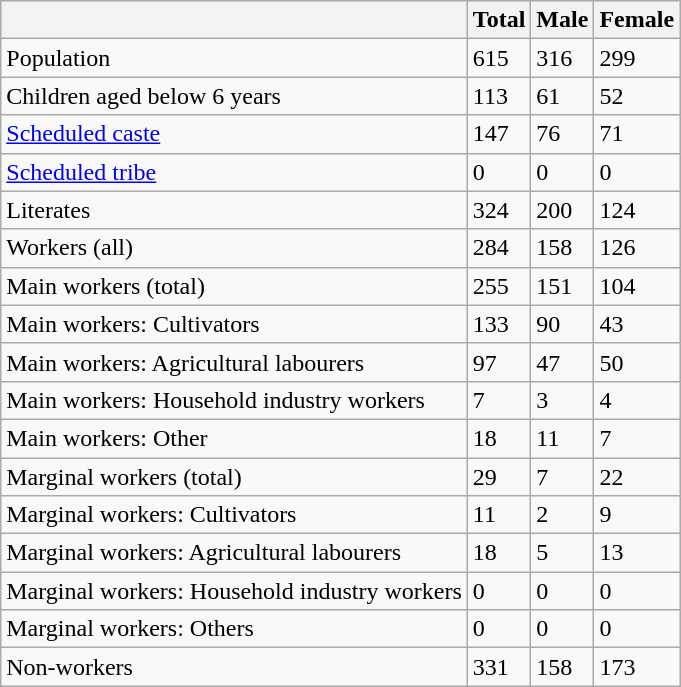<table class="wikitable sortable">
<tr>
<th></th>
<th>Total</th>
<th>Male</th>
<th>Female</th>
</tr>
<tr>
<td>Population</td>
<td>615</td>
<td>316</td>
<td>299</td>
</tr>
<tr>
<td>Children aged below 6 years</td>
<td>113</td>
<td>61</td>
<td>52</td>
</tr>
<tr>
<td><a href='#'>Scheduled caste</a></td>
<td>147</td>
<td>76</td>
<td>71</td>
</tr>
<tr>
<td><a href='#'>Scheduled tribe</a></td>
<td>0</td>
<td>0</td>
<td>0</td>
</tr>
<tr>
<td>Literates</td>
<td>324</td>
<td>200</td>
<td>124</td>
</tr>
<tr>
<td>Workers (all)</td>
<td>284</td>
<td>158</td>
<td>126</td>
</tr>
<tr>
<td>Main workers (total)</td>
<td>255</td>
<td>151</td>
<td>104</td>
</tr>
<tr>
<td>Main workers: Cultivators</td>
<td>133</td>
<td>90</td>
<td>43</td>
</tr>
<tr>
<td>Main workers: Agricultural labourers</td>
<td>97</td>
<td>47</td>
<td>50</td>
</tr>
<tr>
<td>Main workers: Household industry workers</td>
<td>7</td>
<td>3</td>
<td>4</td>
</tr>
<tr>
<td>Main workers: Other</td>
<td>18</td>
<td>11</td>
<td>7</td>
</tr>
<tr>
<td>Marginal workers (total)</td>
<td>29</td>
<td>7</td>
<td>22</td>
</tr>
<tr>
<td>Marginal workers: Cultivators</td>
<td>11</td>
<td>2</td>
<td>9</td>
</tr>
<tr>
<td>Marginal workers: Agricultural labourers</td>
<td>18</td>
<td>5</td>
<td>13</td>
</tr>
<tr>
<td>Marginal workers: Household industry workers</td>
<td>0</td>
<td>0</td>
<td>0</td>
</tr>
<tr>
<td>Marginal workers: Others</td>
<td>0</td>
<td>0</td>
<td>0</td>
</tr>
<tr>
<td>Non-workers</td>
<td>331</td>
<td>158</td>
<td>173</td>
</tr>
</table>
